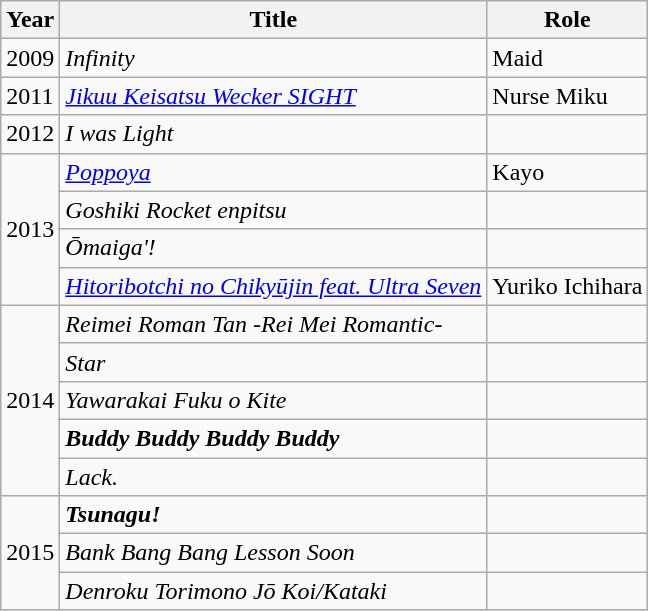<table class="wikitable">
<tr>
<th>Year</th>
<th>Title</th>
<th>Role</th>
</tr>
<tr>
<td>2009</td>
<td><em>Infinity</em></td>
<td>Maid</td>
</tr>
<tr>
<td>2011</td>
<td><em><a href='#'>Jikuu Keisatsu Wecker SIGHT</a></em></td>
<td>Nurse Miku</td>
</tr>
<tr>
<td>2012</td>
<td><em>I was Light</em></td>
<td></td>
</tr>
<tr>
<td rowspan="4">2013</td>
<td><em><a href='#'>Poppoya</a></em></td>
<td>Kayo</td>
</tr>
<tr>
<td><em>Goshiki Rocket enpitsu</em></td>
<td></td>
</tr>
<tr>
<td><em>Ōmaiga'!</em></td>
<td></td>
</tr>
<tr>
<td><em><a href='#'>Hitoribotchi no Chikyūjin feat. Ultra Seven</a></em></td>
<td>Yuriko Ichihara</td>
</tr>
<tr>
<td rowspan="5">2014</td>
<td><em>Reimei Roman Tan -Rei Mei Romantic-</em></td>
<td></td>
</tr>
<tr>
<td><em>Star</em></td>
<td></td>
</tr>
<tr>
<td><em>Yawarakai Fuku o Kite</em></td>
<td></td>
</tr>
<tr>
<td><strong><em>Buddy Buddy Buddy Buddy</em></strong></td>
<td></td>
</tr>
<tr>
<td><em>Lack.</em></td>
<td></td>
</tr>
<tr>
<td rowspan="3">2015</td>
<td><strong><em>Tsunagu!</em></strong></td>
<td></td>
</tr>
<tr>
<td><em>Bank Bang Bang Lesson Soon</em></td>
<td></td>
</tr>
<tr>
<td><em>Denroku Torimono Jō Koi/Kataki</em></td>
<td></td>
</tr>
</table>
